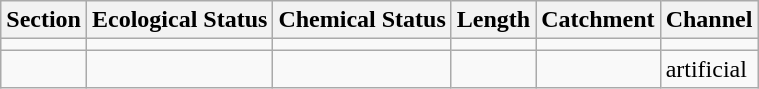<table class="wikitable">
<tr>
<th>Section</th>
<th>Ecological Status</th>
<th>Chemical Status</th>
<th>Length</th>
<th>Catchment</th>
<th>Channel</th>
</tr>
<tr>
<td></td>
<td></td>
<td></td>
<td></td>
<td></td>
<td></td>
</tr>
<tr>
<td></td>
<td></td>
<td></td>
<td></td>
<td></td>
<td>artificial</td>
</tr>
</table>
